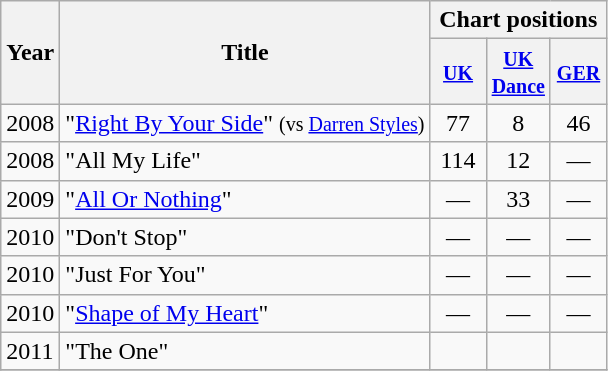<table class="wikitable">
<tr>
<th rowspan="2">Year</th>
<th rowspan="2">Title</th>
<th colspan="12">Chart positions</th>
</tr>
<tr>
<th width="30"><a href='#'><small>UK</small></a></th>
<th width="30"><a href='#'><small>UK<br> Dance</small></a></th>
<th width="30"><a href='#'><small>GER</small></a></th>
</tr>
<tr>
<td align="left" rowspan="1">2008</td>
<td align="left">"<a href='#'>Right By Your Side</a>" <small>(vs <a href='#'>Darren Styles</a>)</small></td>
<td align="center">77</td>
<td align="center">8</td>
<td align="center">46</td>
</tr>
<tr>
<td align="left" rowspan="1">2008</td>
<td align="left">"All My Life"</td>
<td align="center">114</td>
<td align="center">12</td>
<td align="center">—</td>
</tr>
<tr>
<td align="left" rowspan="1">2009</td>
<td align="left">"<a href='#'>All Or Nothing</a>"</td>
<td align="center">—</td>
<td align="center">33</td>
<td align="center">—</td>
</tr>
<tr>
<td align="left" rowspan="1">2010</td>
<td align="left">"Don't Stop"</td>
<td align="center">—</td>
<td align="center">—</td>
<td align="center">—</td>
</tr>
<tr>
<td align="left" rowspan="1">2010</td>
<td align="left">"Just For You"</td>
<td align="center">—</td>
<td align="center">—</td>
<td align="center">—</td>
</tr>
<tr>
<td align="left" rowspan="1">2010</td>
<td align="left">"<a href='#'>Shape of My Heart</a>"</td>
<td align="center">—</td>
<td align="center">—</td>
<td align="center">—</td>
</tr>
<tr>
<td align="left" rowspan="1">2011</td>
<td align="left">"The One" <small></small></td>
<td align="center"></td>
<td align="center"></td>
<td align="center"></td>
</tr>
<tr>
</tr>
</table>
